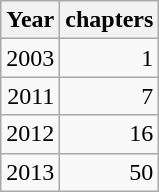<table class="wikitable" style="text-align: right;">
<tr>
<th>Year</th>
<th>chapters</th>
</tr>
<tr>
<td>2003</td>
<td>1</td>
</tr>
<tr>
<td>2011</td>
<td>7</td>
</tr>
<tr>
<td>2012</td>
<td>16</td>
</tr>
<tr>
<td>2013</td>
<td>50</td>
</tr>
</table>
